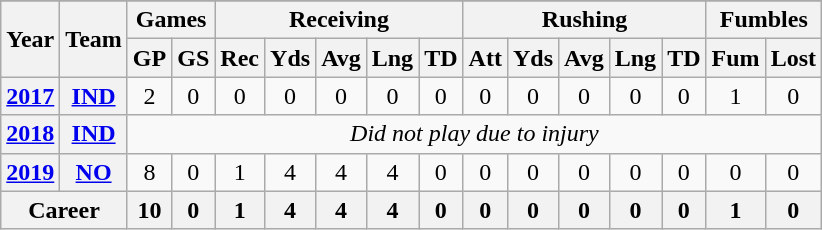<table style="text-align:center;" class="wikitable">
<tr style="font-weight:bold;background:#03202F;color:White;">
</tr>
<tr>
<th rowspan="2">Year</th>
<th rowspan="2">Team</th>
<th colspan="2">Games</th>
<th colspan="5">Receiving</th>
<th colspan="5">Rushing</th>
<th colspan="2">Fumbles</th>
</tr>
<tr>
<th>GP</th>
<th>GS</th>
<th>Rec</th>
<th>Yds</th>
<th>Avg</th>
<th>Lng</th>
<th>TD</th>
<th>Att</th>
<th>Yds</th>
<th>Avg</th>
<th>Lng</th>
<th>TD</th>
<th>Fum</th>
<th>Lost</th>
</tr>
<tr>
<th><a href='#'>2017</a></th>
<th><a href='#'>IND</a></th>
<td>2</td>
<td>0</td>
<td>0</td>
<td>0</td>
<td>0</td>
<td>0</td>
<td>0</td>
<td>0</td>
<td>0</td>
<td>0</td>
<td>0</td>
<td>0</td>
<td>1</td>
<td>0</td>
</tr>
<tr>
<th><a href='#'>2018</a></th>
<th><a href='#'>IND</a></th>
<td colspan="16"><em>Did not play due to injury</em></td>
</tr>
<tr>
<th><a href='#'>2019</a></th>
<th><a href='#'>NO</a></th>
<td>8</td>
<td>0</td>
<td>1</td>
<td>4</td>
<td>4</td>
<td>4</td>
<td>0</td>
<td>0</td>
<td>0</td>
<td>0</td>
<td>0</td>
<td>0</td>
<td>0</td>
<td>0</td>
</tr>
<tr>
<th colspan="2">Career</th>
<th>10</th>
<th>0</th>
<th>1</th>
<th>4</th>
<th>4</th>
<th>4</th>
<th>0</th>
<th>0</th>
<th>0</th>
<th>0</th>
<th>0</th>
<th>0</th>
<th>1</th>
<th>0</th>
</tr>
</table>
